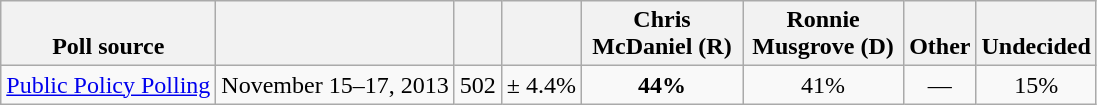<table class="wikitable" style="text-align:center">
<tr valign= bottom>
<th>Poll source</th>
<th></th>
<th></th>
<th></th>
<th style="width:100px;">Chris<br>McDaniel (R)</th>
<th style="width:100px;">Ronnie<br>Musgrove (D)</th>
<th>Other</th>
<th>Undecided</th>
</tr>
<tr>
<td align=left><a href='#'>Public Policy Polling</a></td>
<td>November 15–17, 2013</td>
<td>502</td>
<td>± 4.4%</td>
<td><strong>44%</strong></td>
<td>41%</td>
<td>—</td>
<td>15%</td>
</tr>
</table>
